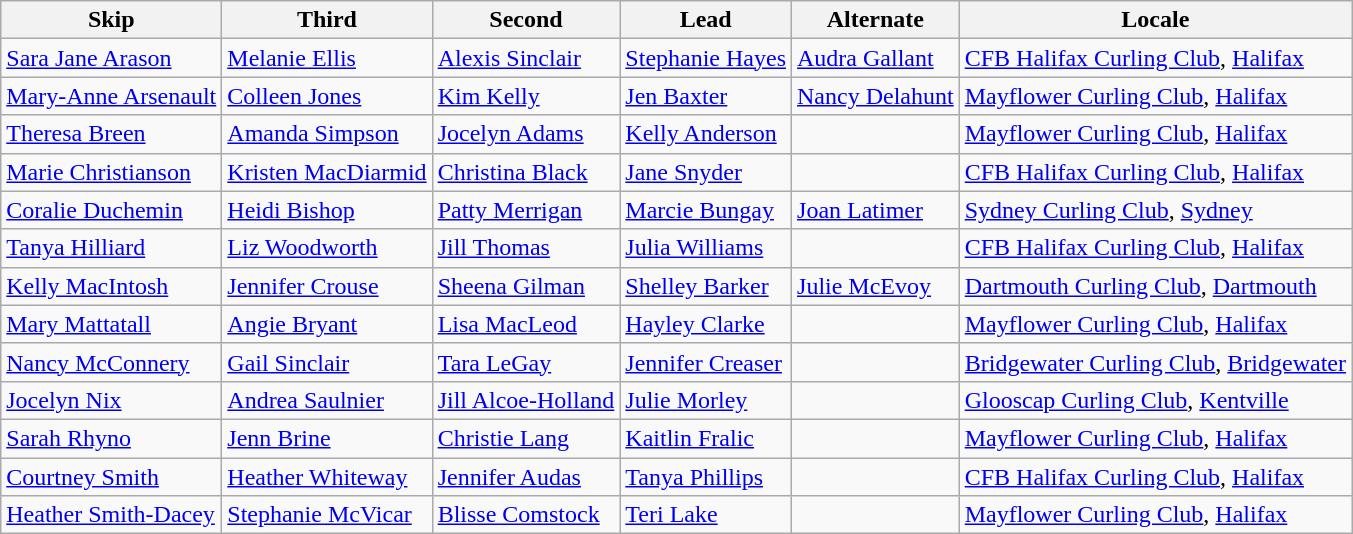<table class="wikitable">
<tr>
<th>Skip</th>
<th>Third</th>
<th>Second</th>
<th>Lead</th>
<th>Alternate</th>
<th>Locale</th>
</tr>
<tr>
<td><a href='#'>Sara Jane Arason</a></td>
<td><a href='#'>Melanie Ellis</a></td>
<td><a href='#'>Alexis Sinclair</a></td>
<td><a href='#'>Stephanie Hayes</a></td>
<td><a href='#'>Audra Gallant</a></td>
<td><a href='#'>CFB Halifax Curling Club</a>, <a href='#'>Halifax</a></td>
</tr>
<tr>
<td><a href='#'>Mary-Anne Arsenault</a></td>
<td><a href='#'>Colleen Jones</a></td>
<td><a href='#'>Kim Kelly</a></td>
<td><a href='#'>Jen Baxter</a></td>
<td><a href='#'>Nancy Delahunt</a></td>
<td><a href='#'>Mayflower Curling Club</a>, <a href='#'>Halifax</a></td>
</tr>
<tr>
<td><a href='#'>Theresa Breen</a></td>
<td><a href='#'>Amanda Simpson</a></td>
<td><a href='#'>Jocelyn Adams</a></td>
<td><a href='#'>Kelly Anderson</a></td>
<td></td>
<td><a href='#'>Mayflower Curling Club</a>, <a href='#'>Halifax</a></td>
</tr>
<tr>
<td><a href='#'>Marie Christianson</a></td>
<td><a href='#'>Kristen MacDiarmid</a></td>
<td><a href='#'>Christina Black</a></td>
<td><a href='#'>Jane Snyder</a></td>
<td></td>
<td><a href='#'>CFB Halifax Curling Club</a>, <a href='#'>Halifax</a></td>
</tr>
<tr>
<td><a href='#'>Coralie Duchemin</a></td>
<td><a href='#'>Heidi Bishop</a></td>
<td><a href='#'>Patty Merrigan</a></td>
<td><a href='#'>Marcie Bungay</a></td>
<td><a href='#'>Joan Latimer</a></td>
<td><a href='#'>Sydney Curling Club</a>, <a href='#'>Sydney</a></td>
</tr>
<tr>
<td><a href='#'>Tanya Hilliard</a></td>
<td><a href='#'>Liz Woodworth</a></td>
<td><a href='#'>Jill Thomas</a></td>
<td><a href='#'>Julia Williams</a></td>
<td></td>
<td><a href='#'>CFB Halifax Curling Club</a>, <a href='#'>Halifax</a></td>
</tr>
<tr>
<td><a href='#'>Kelly MacIntosh</a></td>
<td><a href='#'>Jennifer Crouse</a></td>
<td><a href='#'>Sheena Gilman</a></td>
<td><a href='#'>Shelley Barker</a></td>
<td><a href='#'>Julie McEvoy</a></td>
<td><a href='#'>Dartmouth Curling Club</a>, <a href='#'>Dartmouth</a></td>
</tr>
<tr>
<td><a href='#'>Mary Mattatall</a></td>
<td><a href='#'>Angie Bryant</a></td>
<td><a href='#'>Lisa MacLeod</a></td>
<td><a href='#'>Hayley Clarke</a></td>
<td></td>
<td><a href='#'>Mayflower Curling Club</a>, <a href='#'>Halifax</a></td>
</tr>
<tr>
<td><a href='#'>Nancy McConnery</a></td>
<td><a href='#'>Gail Sinclair</a></td>
<td><a href='#'>Tara LeGay</a></td>
<td><a href='#'>Jennifer Creaser</a></td>
<td></td>
<td><a href='#'>Bridgewater Curling Club</a>, <a href='#'>Bridgewater</a></td>
</tr>
<tr>
<td><a href='#'>Jocelyn Nix</a></td>
<td><a href='#'>Andrea Saulnier</a></td>
<td><a href='#'>Jill Alcoe-Holland</a></td>
<td><a href='#'>Julie Morley</a></td>
<td></td>
<td><a href='#'>Glooscap Curling Club</a>, <a href='#'>Kentville</a></td>
</tr>
<tr>
<td><a href='#'>Sarah Rhyno</a></td>
<td><a href='#'>Jenn Brine</a></td>
<td><a href='#'>Christie Lang</a></td>
<td><a href='#'>Kaitlin Fralic</a></td>
<td></td>
<td><a href='#'>Mayflower Curling Club</a>, <a href='#'>Halifax</a></td>
</tr>
<tr>
<td><a href='#'>Courtney Smith</a></td>
<td><a href='#'>Heather Whiteway</a></td>
<td><a href='#'>Jennifer Audas</a></td>
<td><a href='#'>Tanya Phillips</a></td>
<td></td>
<td><a href='#'>CFB Halifax Curling Club</a>, <a href='#'>Halifax</a></td>
</tr>
<tr>
<td><a href='#'>Heather Smith-Dacey</a></td>
<td><a href='#'>Stephanie McVicar</a></td>
<td><a href='#'>Blisse Comstock</a></td>
<td><a href='#'>Teri Lake</a></td>
<td></td>
<td><a href='#'>Mayflower Curling Club</a>, <a href='#'>Halifax</a></td>
</tr>
</table>
